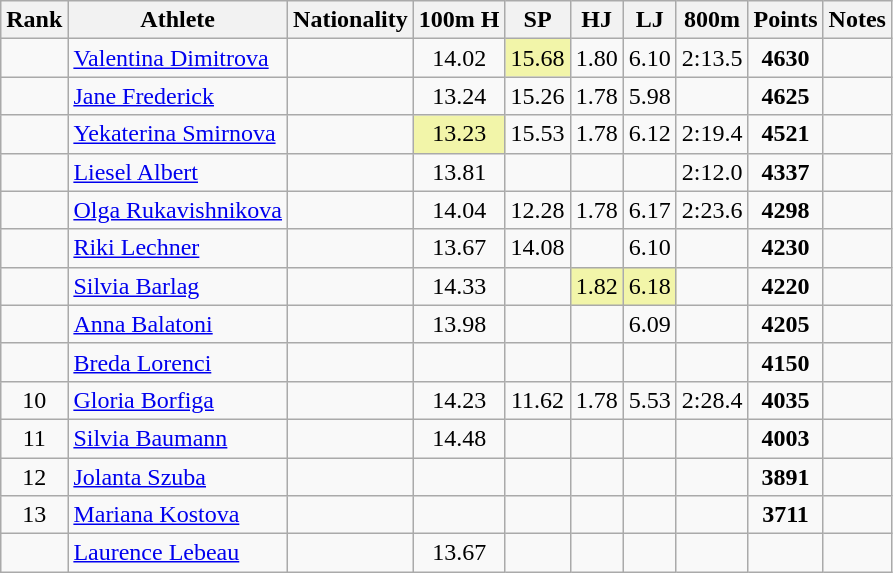<table class="wikitable sortable" style="text-align:center">
<tr>
<th>Rank</th>
<th>Athlete</th>
<th>Nationality</th>
<th>100m H</th>
<th>SP</th>
<th>HJ</th>
<th>LJ</th>
<th>800m</th>
<th>Points</th>
<th>Notes</th>
</tr>
<tr>
<td></td>
<td align=left><a href='#'>Valentina Dimitrova</a></td>
<td align=left></td>
<td>14.02</td>
<td bgcolor=#F2F5A9>15.68</td>
<td>1.80</td>
<td>6.10</td>
<td>2:13.5</td>
<td><strong>4630</strong></td>
<td></td>
</tr>
<tr>
<td></td>
<td align=left><a href='#'>Jane Frederick</a></td>
<td align=left></td>
<td>13.24</td>
<td>15.26</td>
<td>1.78</td>
<td>5.98</td>
<td></td>
<td><strong>4625</strong></td>
<td></td>
</tr>
<tr>
<td></td>
<td align=left><a href='#'>Yekaterina Smirnova</a></td>
<td align=left></td>
<td bgcolor=#F2F5A9>13.23</td>
<td>15.53</td>
<td>1.78</td>
<td>6.12</td>
<td>2:19.4</td>
<td><strong>4521</strong></td>
<td></td>
</tr>
<tr>
<td></td>
<td align=left><a href='#'>Liesel Albert</a></td>
<td align=left></td>
<td>13.81</td>
<td></td>
<td></td>
<td></td>
<td>2:12.0</td>
<td><strong>4337</strong></td>
<td></td>
</tr>
<tr>
<td></td>
<td align=left><a href='#'>Olga Rukavishnikova</a></td>
<td align=left></td>
<td>14.04</td>
<td>12.28</td>
<td>1.78</td>
<td>6.17</td>
<td>2:23.6</td>
<td><strong>4298</strong></td>
<td></td>
</tr>
<tr>
<td></td>
<td align=left><a href='#'>Riki Lechner</a></td>
<td align=left></td>
<td>13.67</td>
<td>14.08</td>
<td></td>
<td>6.10</td>
<td></td>
<td><strong>4230</strong></td>
<td></td>
</tr>
<tr>
<td></td>
<td align=left><a href='#'>Silvia Barlag</a></td>
<td align=left></td>
<td>14.33</td>
<td></td>
<td bgcolor=#F2F5A9>1.82</td>
<td bgcolor=#F2F5A9>6.18</td>
<td></td>
<td><strong>4220</strong></td>
<td></td>
</tr>
<tr>
<td></td>
<td align=left><a href='#'>Anna Balatoni</a></td>
<td align=left></td>
<td>13.98</td>
<td></td>
<td></td>
<td>6.09</td>
<td></td>
<td><strong>4205</strong></td>
<td></td>
</tr>
<tr>
<td></td>
<td align=left><a href='#'>Breda Lorenci</a></td>
<td align=left></td>
<td></td>
<td></td>
<td></td>
<td></td>
<td></td>
<td><strong>4150</strong></td>
<td></td>
</tr>
<tr>
<td>10</td>
<td align=left><a href='#'>Gloria Borfiga</a></td>
<td align=left></td>
<td>14.23</td>
<td>11.62</td>
<td>1.78</td>
<td>5.53</td>
<td>2:28.4</td>
<td><strong>4035</strong></td>
<td></td>
</tr>
<tr>
<td>11</td>
<td align=left><a href='#'>Silvia Baumann</a></td>
<td align=left></td>
<td>14.48</td>
<td></td>
<td></td>
<td></td>
<td></td>
<td><strong>4003</strong></td>
<td></td>
</tr>
<tr>
<td>12</td>
<td align=left><a href='#'>Jolanta Szuba</a></td>
<td align=left></td>
<td></td>
<td></td>
<td></td>
<td></td>
<td></td>
<td><strong>3891</strong></td>
<td></td>
</tr>
<tr>
<td>13</td>
<td align=left><a href='#'>Mariana Kostova</a></td>
<td align=left></td>
<td></td>
<td></td>
<td></td>
<td></td>
<td></td>
<td><strong>3711</strong></td>
<td></td>
</tr>
<tr>
<td></td>
<td align=left><a href='#'>Laurence Lebeau</a></td>
<td align=left></td>
<td>13.67</td>
<td></td>
<td></td>
<td></td>
<td></td>
<td><strong></strong></td>
<td></td>
</tr>
</table>
